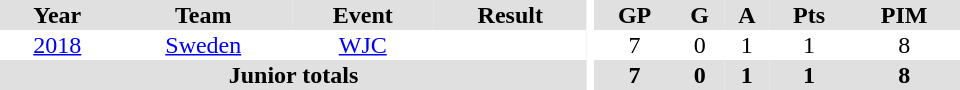<table border="0" cellpadding="1" cellspacing="0" ID="Table3" style="text-align:center; width:40em">
<tr ALIGN="center" bgcolor="#e0e0e0">
<th>Year</th>
<th>Team</th>
<th>Event</th>
<th>Result</th>
<th rowspan="99" bgcolor="#ffffff"></th>
<th>GP</th>
<th>G</th>
<th>A</th>
<th>Pts</th>
<th>PIM</th>
</tr>
<tr>
<td><a href='#'>2018</a></td>
<td><a href='#'>Sweden</a></td>
<td><a href='#'>WJC</a></td>
<td></td>
<td>7</td>
<td>0</td>
<td>1</td>
<td>1</td>
<td>8</td>
</tr>
<tr ALIGN="center" bgcolor="#e0e0e0">
<th colspan=4>Junior totals</th>
<th>7</th>
<th>0</th>
<th>1</th>
<th>1</th>
<th>8</th>
</tr>
</table>
